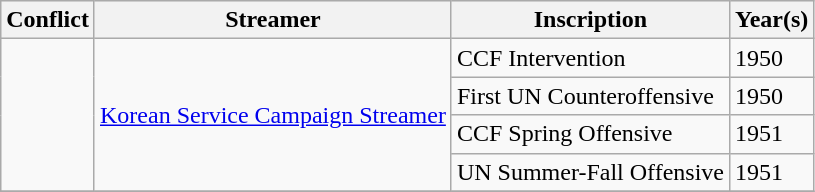<table class="wikitable" style="float:left;">
<tr style="background:#efefef;">
<th>Conflict</th>
<th>Streamer</th>
<th>Inscription</th>
<th>Year(s)</th>
</tr>
<tr>
<td rowspan="4"></td>
<td rowspan="4"><a href='#'>Korean Service Campaign Streamer</a></td>
<td>CCF Intervention</td>
<td>1950</td>
</tr>
<tr>
<td>First UN Counteroffensive</td>
<td>1950</td>
</tr>
<tr>
<td>CCF Spring Offensive</td>
<td>1951</td>
</tr>
<tr>
<td>UN Summer-Fall Offensive</td>
<td>1951</td>
</tr>
<tr>
</tr>
</table>
